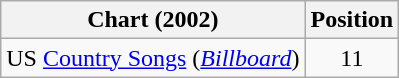<table class="wikitable sortable">
<tr>
<th scope="col">Chart (2002)</th>
<th scope="col">Position</th>
</tr>
<tr>
<td>US <a href='#'>Country Songs</a> (<em><a href='#'>Billboard</a></em>)</td>
<td align="center">11</td>
</tr>
</table>
